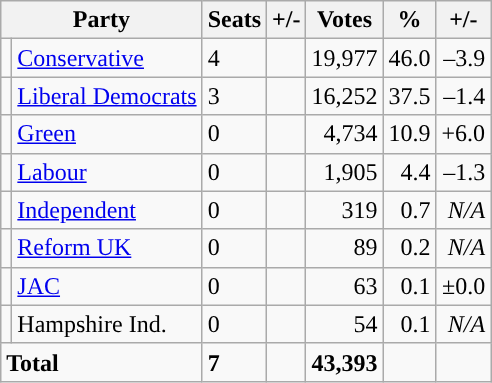<table class="wikitable sortable">
<tr>
<th colspan="2">Party</th>
<th>Seats</th>
<th>+/-</th>
<th>Votes</th>
<th>%</th>
<th>+/-</th>
</tr>
<tr>
<td style="background-color: "></td>
<td><a href='#'>Conservative</a></td>
<td>4</td>
<td></td>
<td style="text-align:right;">19,977</td>
<td style="text-align:right;">46.0</td>
<td style="text-align:right;">–3.9</td>
</tr>
<tr>
<td style="background-color: "></td>
<td><a href='#'>Liberal Democrats</a></td>
<td>3</td>
<td></td>
<td style="text-align:right;">16,252</td>
<td style="text-align:right;">37.5</td>
<td style="text-align:right;">–1.4</td>
</tr>
<tr>
<td style="background-color: "></td>
<td><a href='#'>Green</a></td>
<td>0</td>
<td></td>
<td style="text-align:right;">4,734</td>
<td style="text-align:right;">10.9</td>
<td style="text-align:right;">+6.0</td>
</tr>
<tr>
<td style="background-color: "></td>
<td><a href='#'>Labour</a></td>
<td>0</td>
<td></td>
<td style="text-align:right;">1,905</td>
<td style="text-align:right;">4.4</td>
<td style="text-align:right;">–1.3</td>
</tr>
<tr>
<td style="background-color: "></td>
<td><a href='#'>Independent</a></td>
<td>0</td>
<td></td>
<td style="text-align:right;">319</td>
<td style="text-align:right;">0.7</td>
<td style="text-align:right;"><em>N/A</em></td>
</tr>
<tr>
<td style="background-color: "></td>
<td><a href='#'>Reform UK</a></td>
<td>0</td>
<td></td>
<td style="text-align:right;">89</td>
<td style="text-align:right;">0.2</td>
<td style="text-align:right;"><em>N/A</em></td>
</tr>
<tr>
<td style="background-color: "></td>
<td><a href='#'>JAC</a></td>
<td>0</td>
<td></td>
<td style="text-align:right;">63</td>
<td style="text-align:right;">0.1</td>
<td style="text-align:right;">±0.0</td>
</tr>
<tr>
<td style="background-color: "></td>
<td>Hampshire Ind.</td>
<td>0</td>
<td></td>
<td style="text-align:right;">54</td>
<td style="text-align:right;">0.1</td>
<td style="text-align:right;"><em>N/A</em></td>
</tr>
<tr>
<td colspan="2"><strong>Total</strong></td>
<td><strong>7</strong></td>
<td></td>
<td style="text-align:right;"><strong>43,393</strong></td>
<td style="text-align:right;"></td>
<td style="text-align:right;"></td>
</tr>
</table>
